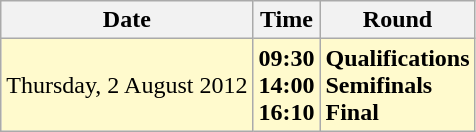<table class="wikitable">
<tr>
<th>Date</th>
<th>Time</th>
<th>Round</th>
</tr>
<tr>
<td style=background:lemonchiffon>Thursday, 2 August 2012</td>
<td style=background:lemonchiffon><strong>09:30<br>14:00<br>16:10</strong></td>
<td style=background:lemonchiffon><strong>Qualifications<br>Semifinals<br>Final</strong></td>
</tr>
</table>
